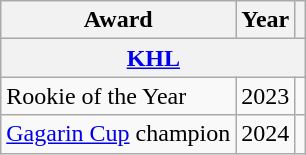<table class="wikitable">
<tr>
<th>Award</th>
<th>Year</th>
<th></th>
</tr>
<tr>
<th colspan="3"><a href='#'>KHL</a></th>
</tr>
<tr>
<td>Rookie of the Year</td>
<td>2023</td>
<td></td>
</tr>
<tr>
<td><a href='#'>Gagarin Cup</a> champion</td>
<td>2024</td>
<td></td>
</tr>
</table>
